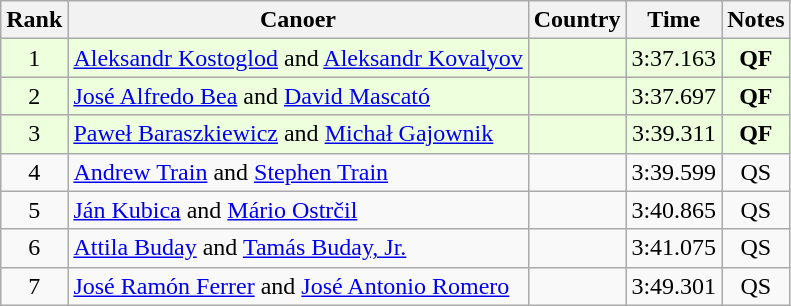<table class="wikitable sortable">
<tr>
<th>Rank</th>
<th>Canoer</th>
<th>Country</th>
<th>Time</th>
<th>Notes</th>
</tr>
<tr bgcolor = "eeffdd">
<td align="center">1</td>
<td align="left"><a href='#'>Aleksandr Kostoglod</a> and <a href='#'>Aleksandr Kovalyov</a></td>
<td align="left"></td>
<td align="center">3:37.163</td>
<td align="center"><strong>QF</strong></td>
</tr>
<tr bgcolor = "eeffdd">
<td align="center">2</td>
<td align="left"><a href='#'>José Alfredo Bea</a> and <a href='#'>David Mascató</a></td>
<td align="left"></td>
<td align="center">3:37.697</td>
<td align="center"><strong>QF</strong></td>
</tr>
<tr bgcolor = "eeffdd">
<td align="center">3</td>
<td align="left"><a href='#'>Paweł Baraszkiewicz</a> and <a href='#'>Michał Gajownik</a></td>
<td align="left"></td>
<td align="center">3:39.311</td>
<td align="center"><strong>QF</strong></td>
</tr>
<tr>
<td align="center">4</td>
<td align="left"><a href='#'>Andrew Train</a> and <a href='#'>Stephen Train</a></td>
<td align="left"></td>
<td align="center">3:39.599</td>
<td align="center">QS</td>
</tr>
<tr>
<td align="center">5</td>
<td align="left"><a href='#'>Ján Kubica</a> and <a href='#'>Mário Ostrčil</a></td>
<td align="left"></td>
<td align="center">3:40.865</td>
<td align="center">QS</td>
</tr>
<tr>
<td align="center">6</td>
<td align="left"><a href='#'>Attila Buday</a> and <a href='#'>Tamás Buday, Jr.</a></td>
<td align="left"></td>
<td align="center">3:41.075</td>
<td align="center">QS</td>
</tr>
<tr>
<td align="center">7</td>
<td align="left"><a href='#'>José Ramón Ferrer</a> and <a href='#'>José Antonio Romero</a></td>
<td align="left"></td>
<td align="center">3:49.301</td>
<td align="center">QS</td>
</tr>
</table>
